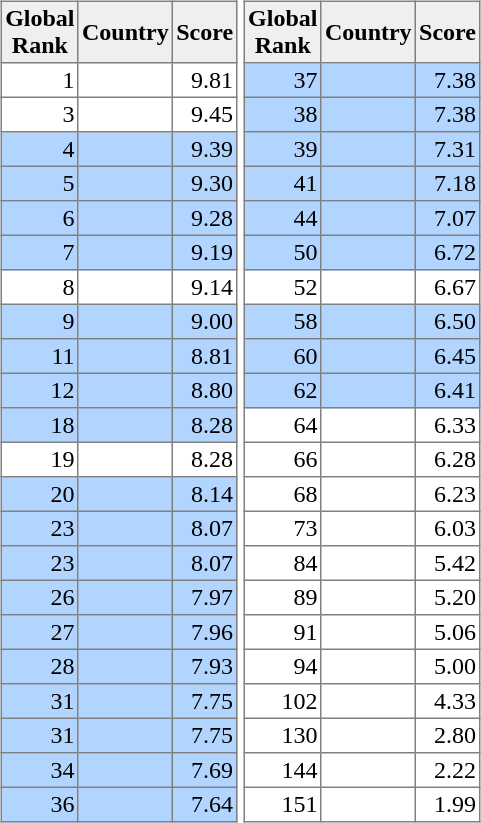<table style="float:right;">
<tr>
<td valign="top"><br><table border="1" cellpadding="2" cellspacing="0" style="text-align:right; border-collapse:collapse;">
<tr bgcolor="#efefef" style="text-align:center;">
<th>Global<br>Rank</th>
<th>Country</th>
<th>Score</th>
</tr>
<tr>
<td>1</td>
<td align="left"></td>
<td>9.81</td>
</tr>
<tr>
<td>3</td>
<td align="left"></td>
<td>9.45</td>
</tr>
<tr bgcolor="#b2d5ff">
<td>4</td>
<td align="left"></td>
<td>9.39</td>
</tr>
<tr bgcolor="#b2d5ff">
<td>5</td>
<td align="left"></td>
<td>9.30</td>
</tr>
<tr bgcolor="#b2d5ff">
<td>6</td>
<td align="left"></td>
<td>9.28</td>
</tr>
<tr bgcolor="#b2d5ff">
<td>7</td>
<td align="left"></td>
<td>9.19</td>
</tr>
<tr>
<td>8</td>
<td align="left"></td>
<td>9.14</td>
</tr>
<tr bgcolor="#b2d5ff">
<td>9</td>
<td align="left"></td>
<td>9.00</td>
</tr>
<tr bgcolor="#b2d5ff">
<td>11</td>
<td align="left"></td>
<td>8.81</td>
</tr>
<tr bgcolor="#b2d5ff">
<td>12</td>
<td align="left"></td>
<td>8.80</td>
</tr>
<tr bgcolor="#b2d5ff">
<td>18</td>
<td align="left"></td>
<td>8.28</td>
</tr>
<tr>
<td>19</td>
<td align="left"></td>
<td>8.28</td>
</tr>
<tr bgcolor="#b2d5ff">
<td>20</td>
<td align="left"></td>
<td>8.14</td>
</tr>
<tr bgcolor="#b2d5ff">
<td>23</td>
<td align="left"></td>
<td>8.07</td>
</tr>
<tr bgcolor="#b2d5ff">
<td>23</td>
<td align="left"></td>
<td>8.07</td>
</tr>
<tr bgcolor="#b2d5ff">
<td>26</td>
<td align="left"></td>
<td>7.97</td>
</tr>
<tr bgcolor="#b2d5ff">
<td>27</td>
<td align="left"></td>
<td>7.96</td>
</tr>
<tr bgcolor="#b2d5ff">
<td>28</td>
<td align="left"></td>
<td>7.93</td>
</tr>
<tr bgcolor="#b2d5ff">
<td>31</td>
<td align="left"></td>
<td>7.75</td>
</tr>
<tr bgcolor="#b2d5ff">
<td>31</td>
<td align="left"></td>
<td>7.75</td>
</tr>
<tr bgcolor="#b2d5ff">
<td>34</td>
<td align="left"></td>
<td>7.69</td>
</tr>
<tr bgcolor="#b2d5ff">
<td>36</td>
<td align="left"></td>
<td>7.64</td>
</tr>
</table>
</td>
<td valign="top"><br><table border="1" cellpadding="2" cellspacing="0" style="text-align:right; border-collapse:collapse; auto">
<tr bgcolor="#efefef" style="text-align:center;">
<th>Global<br>Rank</th>
<th>Country</th>
<th>Score</th>
</tr>
<tr bgcolor="#b2d5ff">
<td>37</td>
<td align="left"></td>
<td>7.38</td>
</tr>
<tr bgcolor="#b2d5ff">
<td>38</td>
<td align="left"></td>
<td>7.38</td>
</tr>
<tr bgcolor="#b2d5ff">
<td>39</td>
<td align="left"></td>
<td>7.31</td>
</tr>
<tr bgcolor="#b2d5ff">
<td>41</td>
<td align="left"></td>
<td>7.18</td>
</tr>
<tr bgcolor="#b2d5ff">
<td>44</td>
<td align="left"></td>
<td>7.07</td>
</tr>
<tr bgcolor="#b2d5ff">
<td>50</td>
<td align="left"></td>
<td>6.72</td>
</tr>
<tr>
<td>52</td>
<td align="left"></td>
<td>6.67</td>
</tr>
<tr bgcolor="#b2d5ff">
<td>58</td>
<td align="left"></td>
<td>6.50</td>
</tr>
<tr bgcolor="#b2d5ff">
<td>60</td>
<td align="left"></td>
<td>6.45</td>
</tr>
<tr bgcolor="#b2d5ff">
<td>62</td>
<td align="left"></td>
<td>6.41</td>
</tr>
<tr>
<td>64</td>
<td align="left"></td>
<td>6.33</td>
</tr>
<tr>
<td>66</td>
<td align="left"></td>
<td>6.28</td>
</tr>
<tr>
<td>68</td>
<td align="left"></td>
<td>6.23</td>
</tr>
<tr>
<td>73</td>
<td align="left"></td>
<td>6.03</td>
</tr>
<tr>
<td>84</td>
<td align="left"></td>
<td>5.42</td>
</tr>
<tr>
<td>89</td>
<td align="left"></td>
<td>5.20</td>
</tr>
<tr>
<td>91</td>
<td align="left"></td>
<td>5.06</td>
</tr>
<tr>
<td>94</td>
<td align="left"></td>
<td>5.00</td>
</tr>
<tr>
<td>102</td>
<td align="left"></td>
<td>4.33</td>
</tr>
<tr>
<td>130</td>
<td align="left"></td>
<td>2.80</td>
</tr>
<tr>
<td>144</td>
<td align="left"></td>
<td>2.22</td>
</tr>
<tr>
<td>151</td>
<td align="left"></td>
<td>1.99</td>
</tr>
</table>
</td>
</tr>
</table>
